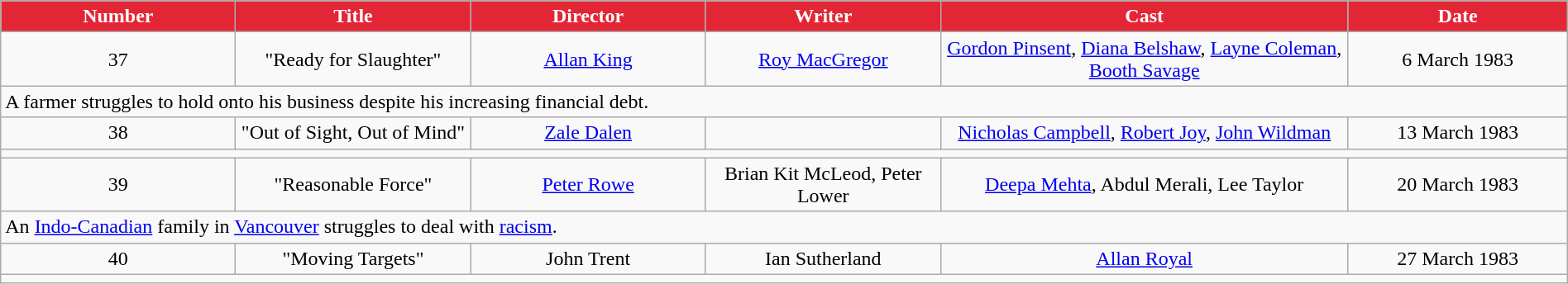<table class="wikitable sortable" style="text-align:center" width=100%>
<tr>
<th style="background-color: #e32636; color: white; width:15%;">Number</th>
<th style="background-color: #e32636; color: white; width:15%;">Title</th>
<th style="background-color: #e32636; color: white; width:15%;">Director</th>
<th style="background-color: #e32636; color: white; width:15%;">Writer</th>
<th style="background-color: #e32636; color: white; width:26%;">Cast</th>
<th style="background-color: #e32636; color: white; width:26%;">Date</th>
</tr>
<tr>
<td>37</td>
<td>"Ready for Slaughter"</td>
<td><a href='#'>Allan King</a></td>
<td><a href='#'>Roy MacGregor</a></td>
<td><a href='#'>Gordon Pinsent</a>, <a href='#'>Diana Belshaw</a>, <a href='#'>Layne Coleman</a>, <a href='#'>Booth Savage</a></td>
<td>6 March 1983</td>
</tr>
<tr>
<td align=left colspan=6>A farmer struggles to hold onto his business despite his increasing financial debt.</td>
</tr>
<tr>
<td>38</td>
<td>"Out of Sight, Out of Mind"</td>
<td><a href='#'>Zale Dalen</a></td>
<td></td>
<td><a href='#'>Nicholas Campbell</a>, <a href='#'>Robert Joy</a>, <a href='#'>John Wildman</a></td>
<td>13 March 1983</td>
</tr>
<tr>
<td align=left colspan=6></td>
</tr>
<tr>
<td>39</td>
<td>"Reasonable Force"</td>
<td><a href='#'>Peter Rowe</a></td>
<td>Brian Kit McLeod, Peter Lower</td>
<td><a href='#'>Deepa Mehta</a>, Abdul Merali, Lee Taylor</td>
<td>20 March 1983</td>
</tr>
<tr>
<td align=left colspan=6>An <a href='#'>Indo-Canadian</a> family in <a href='#'>Vancouver</a> struggles to deal with <a href='#'>racism</a>.</td>
</tr>
<tr>
<td>40</td>
<td>"Moving Targets"</td>
<td>John Trent</td>
<td>Ian Sutherland</td>
<td><a href='#'>Allan Royal</a></td>
<td>27 March 1983</td>
</tr>
<tr>
<td align=left colspan=6></td>
</tr>
</table>
